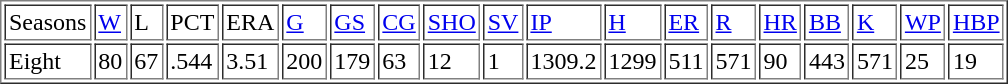<table border="1" cellpadding="2">
<tr>
<td>Seasons</td>
<td><a href='#'>W</a></td>
<td>L</td>
<td>PCT</td>
<td>ERA</td>
<td><a href='#'>G</a></td>
<td><a href='#'>GS</a></td>
<td><a href='#'>CG</a></td>
<td><a href='#'>SHO</a></td>
<td><a href='#'>SV</a></td>
<td><a href='#'>IP</a></td>
<td><a href='#'>H</a></td>
<td><a href='#'>ER</a></td>
<td><a href='#'>R</a></td>
<td><a href='#'>HR</a></td>
<td><a href='#'>BB</a></td>
<td><a href='#'>K</a></td>
<td><a href='#'>WP</a></td>
<td><a href='#'>HBP</a></td>
</tr>
<tr>
<td>Eight</td>
<td>80</td>
<td>67</td>
<td>.544</td>
<td>3.51</td>
<td>200</td>
<td>179</td>
<td>63</td>
<td>12</td>
<td>1</td>
<td>1309.2</td>
<td>1299</td>
<td>511</td>
<td>571</td>
<td>90</td>
<td>443</td>
<td>571</td>
<td>25</td>
<td>19</td>
</tr>
</table>
